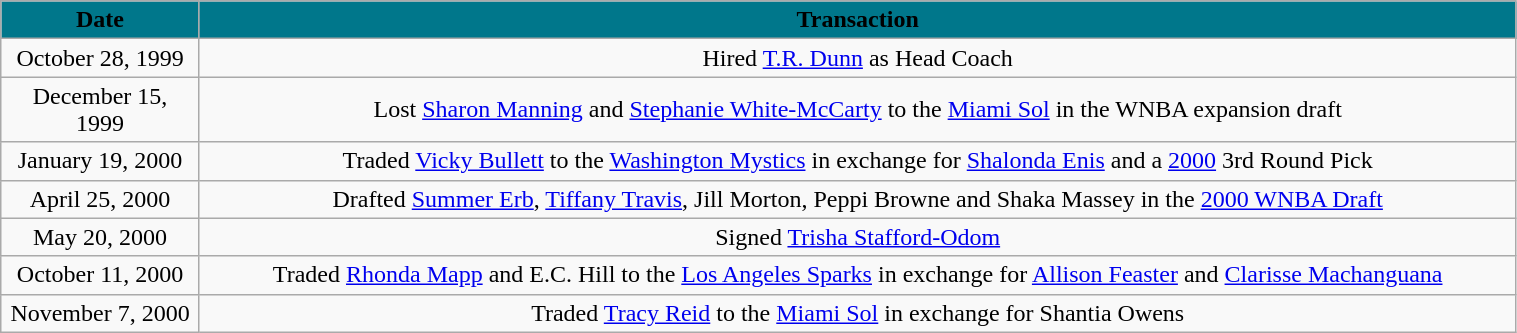<table class="wikitable" style="width:80%; text-align: center;">
<tr>
<th style="background: #00778B" width=125"><span>Date</span></th>
<th style="background: #00778B" colspan="2"><span>Transaction</span></th>
</tr>
<tr>
<td>October 28, 1999</td>
<td>Hired <a href='#'>T.R. Dunn</a> as Head Coach</td>
</tr>
<tr>
<td>December 15, 1999</td>
<td>Lost <a href='#'>Sharon Manning</a> and <a href='#'>Stephanie White-McCarty</a> to the <a href='#'>Miami Sol</a> in the WNBA expansion draft</td>
</tr>
<tr>
<td>January 19, 2000</td>
<td>Traded <a href='#'>Vicky Bullett</a> to the <a href='#'>Washington Mystics</a> in exchange for <a href='#'>Shalonda Enis</a> and a <a href='#'>2000</a> 3rd Round Pick</td>
</tr>
<tr>
<td>April 25, 2000</td>
<td>Drafted <a href='#'>Summer Erb</a>, <a href='#'>Tiffany Travis</a>, Jill Morton, Peppi Browne and Shaka Massey in the <a href='#'>2000 WNBA Draft</a></td>
</tr>
<tr>
<td>May 20, 2000</td>
<td>Signed <a href='#'>Trisha Stafford-Odom</a></td>
</tr>
<tr>
<td>October 11, 2000</td>
<td>Traded <a href='#'>Rhonda Mapp</a> and E.C. Hill to the <a href='#'>Los Angeles Sparks</a> in exchange for <a href='#'>Allison Feaster</a> and <a href='#'>Clarisse Machanguana</a></td>
</tr>
<tr>
<td>November 7, 2000</td>
<td>Traded <a href='#'>Tracy Reid</a> to the <a href='#'>Miami Sol</a> in exchange for Shantia Owens</td>
</tr>
</table>
